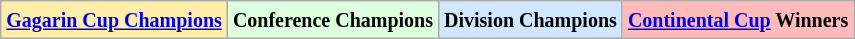<table class="wikitable">
<tr>
<td bgcolor="#ffeeaa"><small><strong><a href='#'>Gagarin Cup Champions</a></strong></small></td>
<td bgcolor="#ddffdd"><small><strong>Conference Champions</strong></small></td>
<td bgcolor="#d0e7ff"><small><strong>Division Champions</strong></small></td>
<td bgcolor="#ffbbbb"><small><strong><a href='#'>Continental Cup</a> Winners</strong></small></td>
</tr>
</table>
